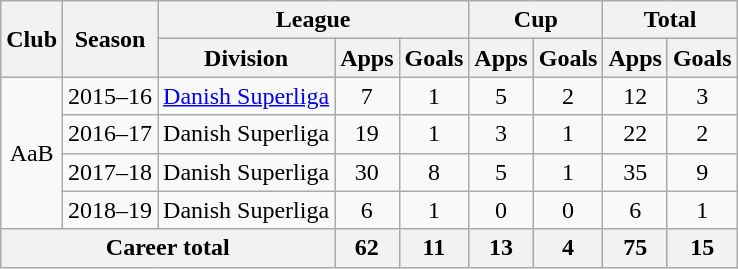<table class="wikitable" style="text-align: center;">
<tr>
<th rowspan="2">Club</th>
<th rowspan="2">Season</th>
<th colspan="3">League</th>
<th colspan="2">Cup</th>
<th colspan="2">Total</th>
</tr>
<tr>
<th>Division</th>
<th>Apps</th>
<th>Goals</th>
<th>Apps</th>
<th>Goals</th>
<th>Apps</th>
<th>Goals</th>
</tr>
<tr>
<td rowspan="4">AaB</td>
<td>2015–16</td>
<td><a href='#'>Danish Superliga</a></td>
<td>7</td>
<td>1</td>
<td>5</td>
<td>2</td>
<td>12</td>
<td>3</td>
</tr>
<tr>
<td>2016–17</td>
<td>Danish Superliga</td>
<td>19</td>
<td>1</td>
<td>3</td>
<td>1</td>
<td>22</td>
<td>2</td>
</tr>
<tr>
<td>2017–18</td>
<td>Danish Superliga</td>
<td>30</td>
<td>8</td>
<td>5</td>
<td>1</td>
<td>35</td>
<td>9</td>
</tr>
<tr>
<td>2018–19</td>
<td>Danish Superliga</td>
<td>6</td>
<td>1</td>
<td>0</td>
<td>0</td>
<td>6</td>
<td>1</td>
</tr>
<tr>
<th colspan="3">Career total</th>
<th>62</th>
<th>11</th>
<th>13</th>
<th>4</th>
<th>75</th>
<th>15</th>
</tr>
</table>
